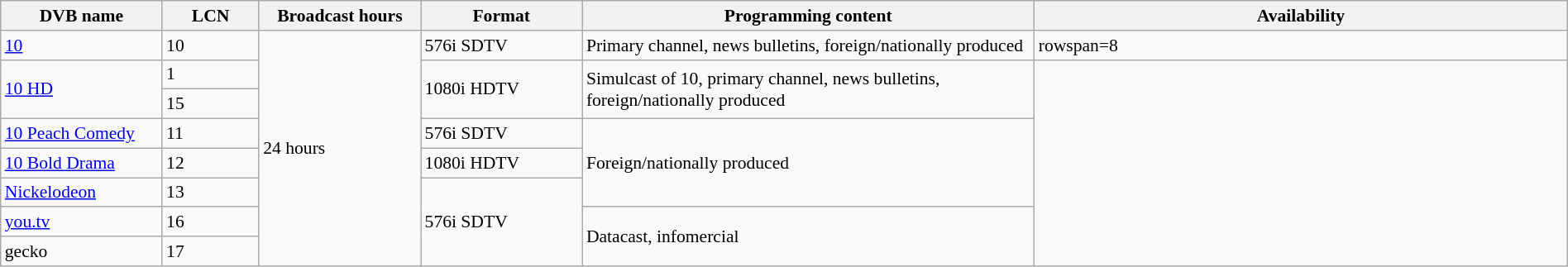<table class="wikitable" style="font-size:90%; width:100%;">
<tr>
<th width="10%">DVB name</th>
<th width="6%">LCN</th>
<th width="10%">Broadcast hours</th>
<th width="10%">Format</th>
<th width="28%">Programming content</th>
<th width="33%">Availability</th>
</tr>
<tr>
<td><a href='#'>10</a></td>
<td>10</td>
<td rowspan=8>24 hours</td>
<td>576i SDTV</td>
<td>Primary channel, news bulletins, foreign/nationally produced </td>
<td>rowspan=8 </td>
</tr>
<tr>
<td rowspan=2><a href='#'>10 HD</a></td>
<td>1</td>
<td rowspan=2>1080i HDTV<br></td>
<td rowspan=2>Simulcast of 10, primary channel, news bulletins, foreign/nationally produced </td>
</tr>
<tr>
<td>15</td>
</tr>
<tr>
<td><a href='#'>10 Peach Comedy</a></td>
<td>11</td>
<td>576i SDTV</td>
<td rowspan=3>Foreign/nationally produced </td>
</tr>
<tr>
<td><a href='#'>10 Bold Drama</a></td>
<td>12</td>
<td>1080i HDTV<br></td>
</tr>
<tr>
<td><a href='#'>Nickelodeon</a></td>
<td>13</td>
<td rowspan=3>576i SDTV<br></td>
</tr>
<tr>
<td><a href='#'>you.tv</a></td>
<td>16</td>
<td rowspan=2>Datacast, infomercial </td>
</tr>
<tr>
<td>gecko</td>
<td>17</td>
</tr>
</table>
